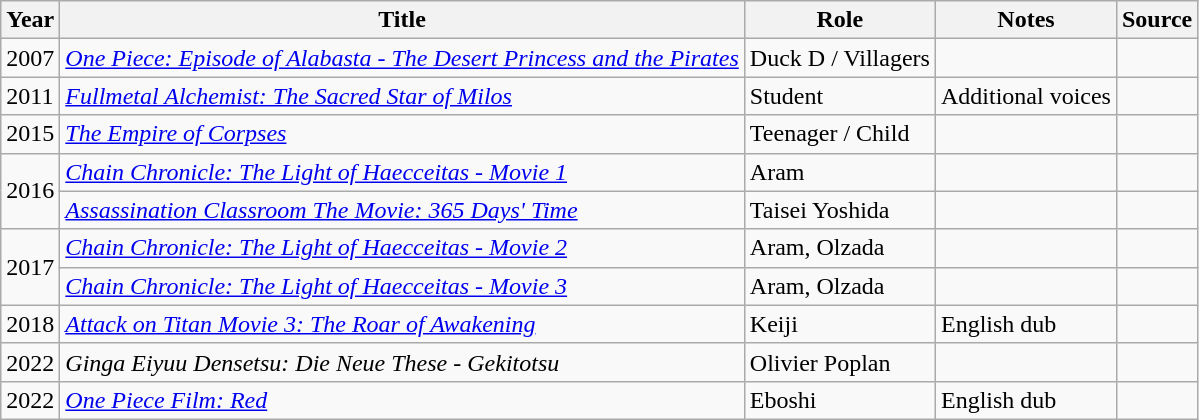<table class="wikitable sortable plainrowheaders">
<tr>
<th>Year</th>
<th>Title</th>
<th>Role</th>
<th class="unsortable">Notes</th>
<th class="unsortable">Source</th>
</tr>
<tr>
<td>2007</td>
<td><em><a href='#'>One Piece: Episode of Alabasta - The Desert Princess and the Pirates</a></em></td>
<td>Duck D / Villagers</td>
<td></td>
<td></td>
</tr>
<tr>
<td>2011</td>
<td><em><a href='#'>Fullmetal Alchemist: The Sacred Star of Milos</a></em></td>
<td>Student</td>
<td>Additional voices</td>
<td></td>
</tr>
<tr>
<td>2015</td>
<td><em><a href='#'>The Empire of Corpses</a></em></td>
<td>Teenager / Child</td>
<td></td>
<td></td>
</tr>
<tr>
<td rowspan="2">2016</td>
<td><em><a href='#'>Chain Chronicle: The Light of Haecceitas - Movie 1</a></em></td>
<td>Aram</td>
<td></td>
<td></td>
</tr>
<tr>
<td><em><a href='#'>Assassination Classroom The Movie: 365 Days' Time</a></em></td>
<td>Taisei Yoshida</td>
<td></td>
<td></td>
</tr>
<tr>
<td rowspan="2">2017</td>
<td><em><a href='#'>Chain Chronicle: The Light of Haecceitas - Movie 2</a></em></td>
<td>Aram, Olzada</td>
<td></td>
<td></td>
</tr>
<tr>
<td><em><a href='#'>Chain Chronicle: The Light of Haecceitas - Movie 3</a></em></td>
<td>Aram, Olzada</td>
<td></td>
</tr>
<tr>
<td>2018</td>
<td><em><a href='#'>Attack on Titan Movie 3: The Roar of Awakening</a></em></td>
<td>Keiji</td>
<td>English dub</td>
<td></td>
</tr>
<tr>
<td>2022</td>
<td><em>Ginga Eiyuu Densetsu: Die Neue These - Gekitotsu</em></td>
<td>Olivier Poplan</td>
<td></td>
<td></td>
</tr>
<tr>
<td>2022</td>
<td><em><a href='#'>One Piece Film: Red</a></em></td>
<td>Eboshi</td>
<td>English dub</td>
<td></td>
</tr>
</table>
